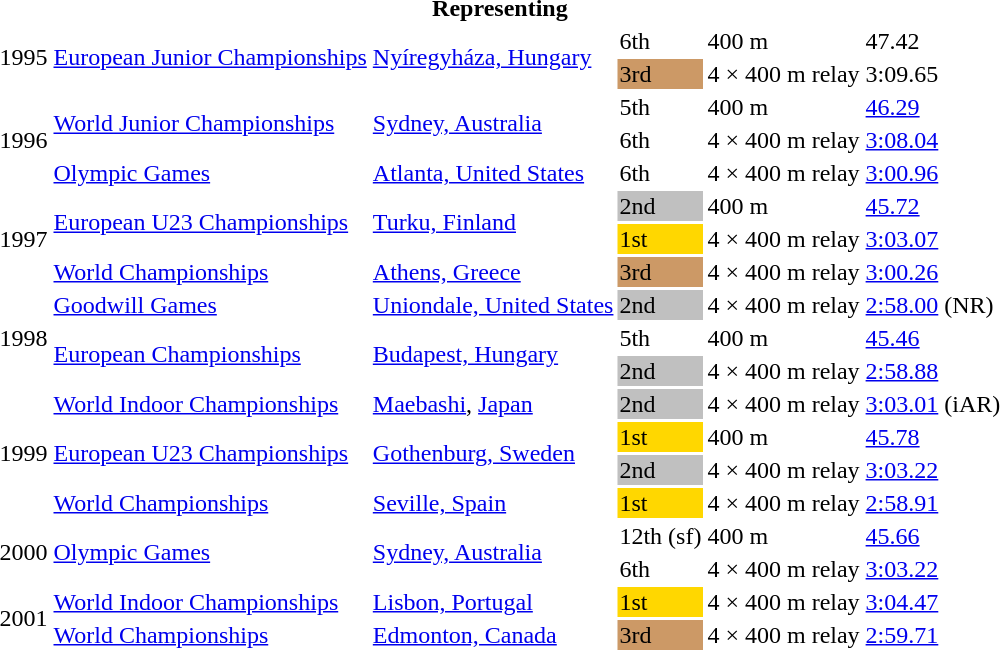<table>
<tr>
<th colspan="6">Representing </th>
</tr>
<tr>
<td rowspan=2>1995</td>
<td rowspan=2><a href='#'>European Junior Championships</a></td>
<td rowspan=2><a href='#'>Nyíregyháza, Hungary</a></td>
<td>6th</td>
<td>400 m</td>
<td>47.42</td>
</tr>
<tr>
<td style="background:#c96;">3rd</td>
<td>4 × 400 m relay</td>
<td>3:09.65</td>
</tr>
<tr>
<td rowspan=3>1996</td>
<td rowspan=2><a href='#'>World Junior Championships</a></td>
<td rowspan=2><a href='#'>Sydney, Australia</a></td>
<td>5th</td>
<td>400 m</td>
<td><a href='#'>46.29</a></td>
</tr>
<tr>
<td>6th</td>
<td>4 × 400 m relay</td>
<td><a href='#'>3:08.04</a></td>
</tr>
<tr>
<td><a href='#'>Olympic Games</a></td>
<td><a href='#'>Atlanta, United States</a></td>
<td>6th</td>
<td>4 × 400 m relay</td>
<td><a href='#'>3:00.96</a></td>
</tr>
<tr>
<td rowspan=3>1997</td>
<td rowspan=2><a href='#'>European U23 Championships</a></td>
<td rowspan=2><a href='#'>Turku, Finland</a></td>
<td style="background:silver;">2nd</td>
<td>400 m</td>
<td><a href='#'>45.72</a></td>
</tr>
<tr>
<td style="background:gold;">1st</td>
<td>4 × 400 m relay</td>
<td><a href='#'>3:03.07</a></td>
</tr>
<tr>
<td><a href='#'>World Championships</a></td>
<td><a href='#'>Athens, Greece</a></td>
<td style="background:#c96;">3rd</td>
<td>4 × 400 m relay</td>
<td><a href='#'>3:00.26</a></td>
</tr>
<tr>
<td rowspan=3>1998</td>
<td><a href='#'>Goodwill Games</a></td>
<td><a href='#'>Uniondale, United States</a></td>
<td style="background:silver;">2nd</td>
<td>4 × 400 m relay</td>
<td><a href='#'>2:58.00</a> (NR)</td>
</tr>
<tr>
<td rowspan=2><a href='#'>European Championships</a></td>
<td rowspan=2><a href='#'>Budapest, Hungary</a></td>
<td>5th</td>
<td>400 m</td>
<td><a href='#'>45.46</a></td>
</tr>
<tr>
<td style="background:silver;">2nd</td>
<td>4 × 400 m relay</td>
<td><a href='#'>2:58.88</a></td>
</tr>
<tr>
<td rowspan=4>1999</td>
<td><a href='#'>World Indoor Championships</a></td>
<td><a href='#'>Maebashi</a>, <a href='#'>Japan</a></td>
<td style="background:silver;">2nd</td>
<td>4 × 400 m relay</td>
<td><a href='#'>3:03.01</a> (iAR)</td>
</tr>
<tr>
<td rowspan=2><a href='#'>European U23 Championships</a></td>
<td rowspan=2><a href='#'>Gothenburg, Sweden</a></td>
<td style="background:gold;">1st</td>
<td>400 m</td>
<td><a href='#'>45.78</a></td>
</tr>
<tr>
<td style="background:silver;">2nd</td>
<td>4 × 400 m relay</td>
<td><a href='#'>3:03.22</a></td>
</tr>
<tr>
<td><a href='#'>World Championships</a></td>
<td><a href='#'>Seville, Spain</a></td>
<td style="background:gold;">1st</td>
<td>4 × 400 m relay</td>
<td><a href='#'>2:58.91</a></td>
</tr>
<tr>
<td rowspan=2>2000</td>
<td rowspan=2><a href='#'>Olympic Games</a></td>
<td rowspan=2><a href='#'>Sydney, Australia</a></td>
<td>12th (sf)</td>
<td>400 m</td>
<td><a href='#'>45.66</a></td>
</tr>
<tr>
<td>6th</td>
<td>4 × 400 m relay</td>
<td><a href='#'>3:03.22</a></td>
</tr>
<tr>
<td rowspan=2>2001</td>
<td><a href='#'>World Indoor Championships</a></td>
<td><a href='#'>Lisbon, Portugal</a></td>
<td style="background:gold;">1st</td>
<td>4 × 400 m relay</td>
<td><a href='#'>3:04.47</a></td>
</tr>
<tr>
<td><a href='#'>World Championships</a></td>
<td><a href='#'>Edmonton, Canada</a></td>
<td style="background:#c96;">3rd</td>
<td>4 × 400 m relay</td>
<td><a href='#'>2:59.71</a></td>
</tr>
</table>
